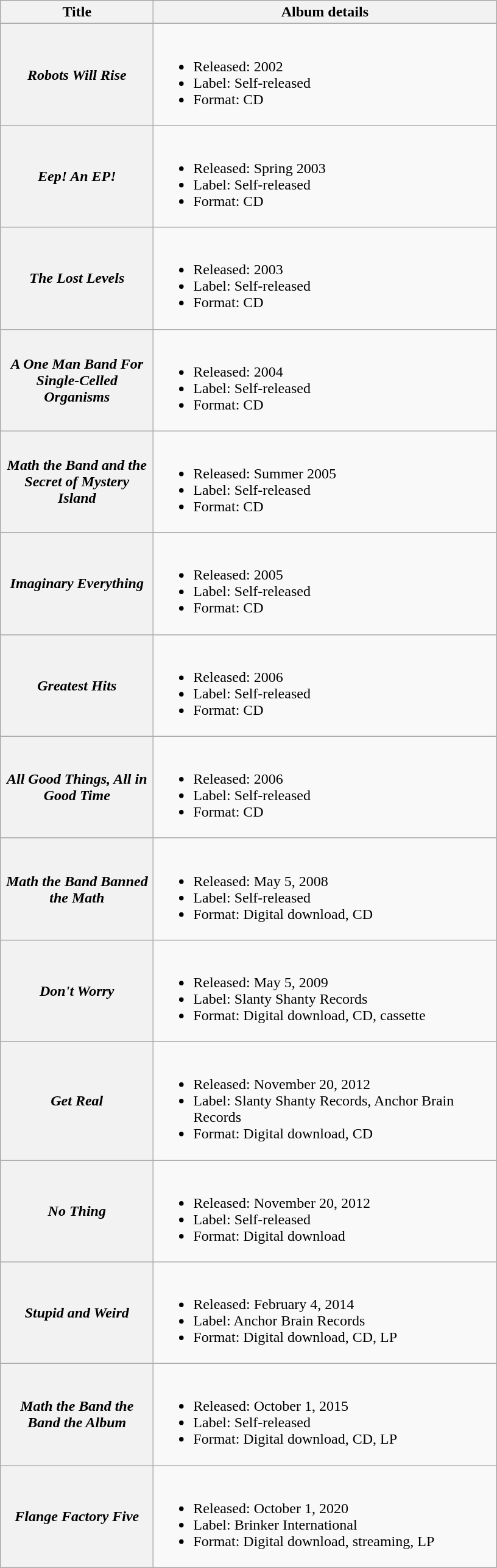<table class="wikitable plainrowheaders">
<tr>
<th scope="col" style="width:10em;">Title</th>
<th scope="col" style="width:23em;">Album details</th>
</tr>
<tr>
<th scope="row"><em>Robots Will Rise</em></th>
<td><br><ul><li>Released: 2002</li><li>Label: Self-released</li><li>Format: CD</li></ul></td>
</tr>
<tr>
<th scope="row"><em>Eep! An EP!</em></th>
<td><br><ul><li>Released: Spring 2003</li><li>Label: Self-released</li><li>Format: CD</li></ul></td>
</tr>
<tr>
<th scope="row"><em>The Lost Levels</em></th>
<td><br><ul><li>Released: 2003</li><li>Label: Self-released</li><li>Format: CD</li></ul></td>
</tr>
<tr>
<th scope="row"><em>A One Man Band For Single-Celled Organisms</em></th>
<td><br><ul><li>Released: 2004</li><li>Label: Self-released</li><li>Format: CD</li></ul></td>
</tr>
<tr>
<th scope="row"><em>Math the Band and the Secret of Mystery Island</em></th>
<td><br><ul><li>Released: Summer 2005</li><li>Label: Self-released</li><li>Format: CD</li></ul></td>
</tr>
<tr>
<th scope="row"><em>Imaginary Everything</em></th>
<td><br><ul><li>Released: 2005</li><li>Label: Self-released</li><li>Format: CD</li></ul></td>
</tr>
<tr>
<th scope="row"><em>Greatest Hits</em></th>
<td><br><ul><li>Released: 2006</li><li>Label: Self-released</li><li>Format: CD</li></ul></td>
</tr>
<tr>
<th scope="row"><em>All Good Things, All in Good Time</em></th>
<td><br><ul><li>Released: 2006</li><li>Label: Self-released</li><li>Format: CD</li></ul></td>
</tr>
<tr>
<th scope="row"><em>Math the Band Banned the Math</em></th>
<td><br><ul><li>Released: May 5, 2008</li><li>Label: Self-released</li><li>Format: Digital download, CD</li></ul></td>
</tr>
<tr>
<th scope="row"><em>Don't Worry</em></th>
<td><br><ul><li>Released: May 5, 2009</li><li>Label: Slanty Shanty Records</li><li>Format: Digital download, CD, cassette</li></ul></td>
</tr>
<tr>
<th scope="row"><em>Get Real</em></th>
<td><br><ul><li>Released: November 20, 2012</li><li>Label: Slanty Shanty Records, Anchor Brain Records</li><li>Format: Digital download, CD</li></ul></td>
</tr>
<tr>
<th scope="row"><em>No Thing</em></th>
<td><br><ul><li>Released: November 20, 2012</li><li>Label: Self-released</li><li>Format: Digital download</li></ul></td>
</tr>
<tr>
<th scope="row"><em>Stupid and Weird</em></th>
<td><br><ul><li>Released: February 4, 2014</li><li>Label: Anchor Brain Records</li><li>Format: Digital download, CD, LP</li></ul></td>
</tr>
<tr>
<th scope="row"><em>Math the Band the Band the Album</em></th>
<td><br><ul><li>Released: October 1, 2015</li><li>Label: Self-released</li><li>Format: Digital download, CD, LP</li></ul></td>
</tr>
<tr>
<th scope="row"><em>Flange Factory Five</em></th>
<td><br><ul><li>Released: October 1, 2020</li><li>Label: Brinker International</li><li>Format: Digital download, streaming, LP</li></ul></td>
</tr>
<tr>
</tr>
</table>
